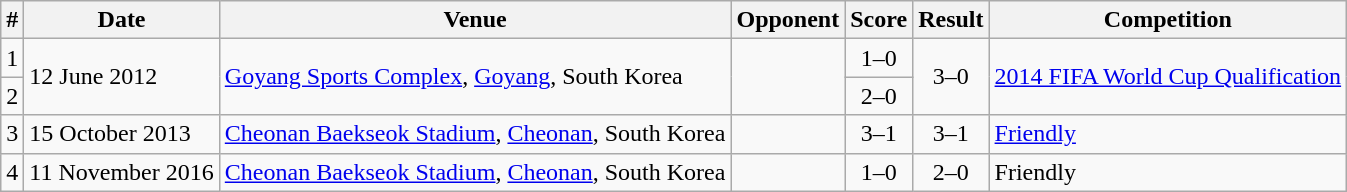<table class="wikitable collapsible">
<tr>
<th>#</th>
<th>Date</th>
<th>Venue</th>
<th>Opponent</th>
<th>Score</th>
<th>Result</th>
<th>Competition</th>
</tr>
<tr>
<td>1</td>
<td rowspan="2">12 June 2012</td>
<td rowspan="2"><a href='#'>Goyang Sports Complex</a>, <a href='#'>Goyang</a>, South Korea</td>
<td rowspan="2"></td>
<td align=center>1–0</td>
<td rowspan="2" style="text-align:center;">3–0</td>
<td rowspan="2"><a href='#'>2014 FIFA World Cup Qualification</a></td>
</tr>
<tr>
<td>2</td>
<td align=center>2–0</td>
</tr>
<tr>
<td>3</td>
<td>15 October 2013</td>
<td><a href='#'>Cheonan Baekseok Stadium</a>, <a href='#'>Cheonan</a>, South Korea</td>
<td></td>
<td align=center>3–1</td>
<td align=center>3–1</td>
<td><a href='#'>Friendly</a></td>
</tr>
<tr>
<td>4</td>
<td>11 November 2016</td>
<td><a href='#'>Cheonan Baekseok Stadium</a>, <a href='#'>Cheonan</a>, South Korea</td>
<td></td>
<td align=center>1–0</td>
<td align=center>2–0</td>
<td>Friendly</td>
</tr>
</table>
